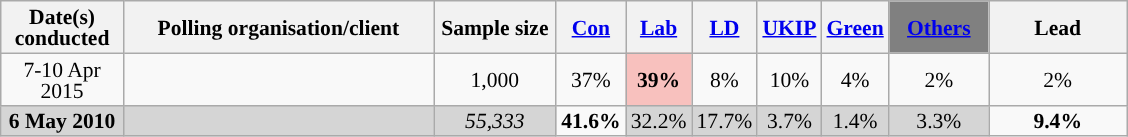<table class="wikitable sortable" style="text-align:center;font-size:90%;line-height:14px">
<tr>
<th ! style="width:75px;">Date(s)<br>conducted</th>
<th style="width:200px;">Polling organisation/client</th>
<th class="unsortable" style="width:75px;">Sample size</th>
<th class="unsortable" style="background:"><a href='#'><span>Con</span></a></th>
<th class="unsortable" style="background:"><a href='#'><span>Lab</span></a></th>
<th class="unsortable" style="background:"><a href='#'><span>LD</span></a></th>
<th class="unsortable" style="background:"><a href='#'><span>UKIP</span></a></th>
<th class="unsortable" style="background:"><a href='#'><span>Green</span></a></th>
<th class="unsortable" style="background:gray; width:60px;"><a href='#'><span>Others</span></a></th>
<th class="unsortable" style="width:85px;">Lead</th>
</tr>
<tr>
<td>7-10 Apr 2015</td>
<td></td>
<td>1,000</td>
<td>37%</td>
<td style="background:#F8C1BE"><strong>39%</strong></td>
<td>8%</td>
<td>10%</td>
<td>4%</td>
<td>2%</td>
<td style="background:">2%</td>
</tr>
<tr>
<td style="background:#D5D5D5"><strong>6 May 2010</strong></td>
<td style="background:#D5D5D5"></td>
<td style="background:#D5D5D5"><em>55,333</em></td>
<td style="background:"><strong>41.6%</strong></td>
<td style="background:#D5D5D5">32.2%</td>
<td style="background:#D5D5D5">17.7%</td>
<td style="background:#D5D5D5">3.7%</td>
<td style="background:#D5D5D5">1.4%</td>
<td style="background:#D5D5D5">3.3%</td>
<td style="background:"><strong>9.4% </strong></td>
</tr>
</table>
